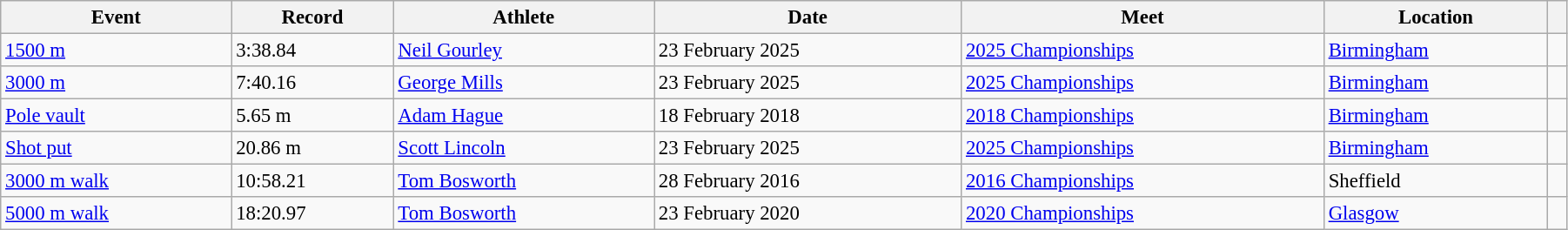<table class="wikitable" style="font-size:95%; width: 95%;">
<tr>
<th>Event</th>
<th>Record</th>
<th>Athlete</th>
<th>Date</th>
<th>Meet</th>
<th>Location</th>
<th></th>
</tr>
<tr>
<td><a href='#'>1500 m</a></td>
<td>3:38.84</td>
<td><a href='#'>Neil Gourley</a></td>
<td>23 February 2025</td>
<td><a href='#'>2025 Championships</a></td>
<td><a href='#'>Birmingham</a></td>
<td></td>
</tr>
<tr>
<td><a href='#'>3000 m</a></td>
<td>7:40.16</td>
<td><a href='#'>George Mills</a></td>
<td>23 February 2025</td>
<td><a href='#'>2025 Championships</a></td>
<td><a href='#'>Birmingham</a></td>
<td></td>
</tr>
<tr>
<td><a href='#'>Pole vault</a></td>
<td>5.65 m</td>
<td><a href='#'>Adam Hague</a></td>
<td>18 February 2018</td>
<td><a href='#'>2018 Championships</a></td>
<td><a href='#'>Birmingham</a></td>
<td></td>
</tr>
<tr>
<td><a href='#'>Shot put</a></td>
<td>20.86 m</td>
<td><a href='#'>Scott Lincoln</a></td>
<td>23 February 2025</td>
<td><a href='#'>2025 Championships</a></td>
<td><a href='#'>Birmingham</a></td>
<td></td>
</tr>
<tr>
<td><a href='#'>3000 m walk</a></td>
<td>10:58.21</td>
<td><a href='#'>Tom Bosworth</a></td>
<td>28 February 2016</td>
<td><a href='#'>2016 Championships</a></td>
<td>Sheffield</td>
<td></td>
</tr>
<tr>
<td><a href='#'>5000 m walk</a></td>
<td>18:20.97</td>
<td><a href='#'>Tom Bosworth</a></td>
<td>23 February 2020</td>
<td><a href='#'>2020 Championships</a></td>
<td><a href='#'>Glasgow</a></td>
<td></td>
</tr>
</table>
